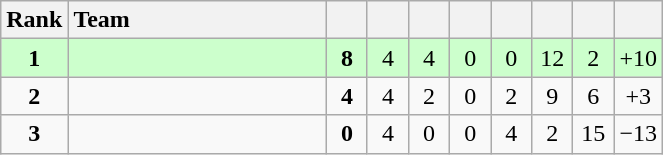<table class="wikitable" style="text-align: center;">
<tr>
<th width=30>Rank</th>
<th width=165 style="text-align:left;">Team</th>
<th width=20></th>
<th width=20></th>
<th width=20></th>
<th width=20></th>
<th width=20></th>
<th width=20></th>
<th width=20></th>
<th width=20></th>
</tr>
<tr style="background:#ccffcc;">
<td><strong>1</strong></td>
<td style="text-align:left;"></td>
<td><strong>8</strong></td>
<td>4</td>
<td>4</td>
<td>0</td>
<td>0</td>
<td>12</td>
<td>2</td>
<td>+10</td>
</tr>
<tr>
<td><strong>2</strong></td>
<td style="text-align:left;"></td>
<td><strong>4</strong></td>
<td>4</td>
<td>2</td>
<td>0</td>
<td>2</td>
<td>9</td>
<td>6</td>
<td>+3</td>
</tr>
<tr>
<td><strong>3</strong></td>
<td style="text-align:left;"></td>
<td><strong>0</strong></td>
<td>4</td>
<td>0</td>
<td>0</td>
<td>4</td>
<td>2</td>
<td>15</td>
<td>−13</td>
</tr>
</table>
